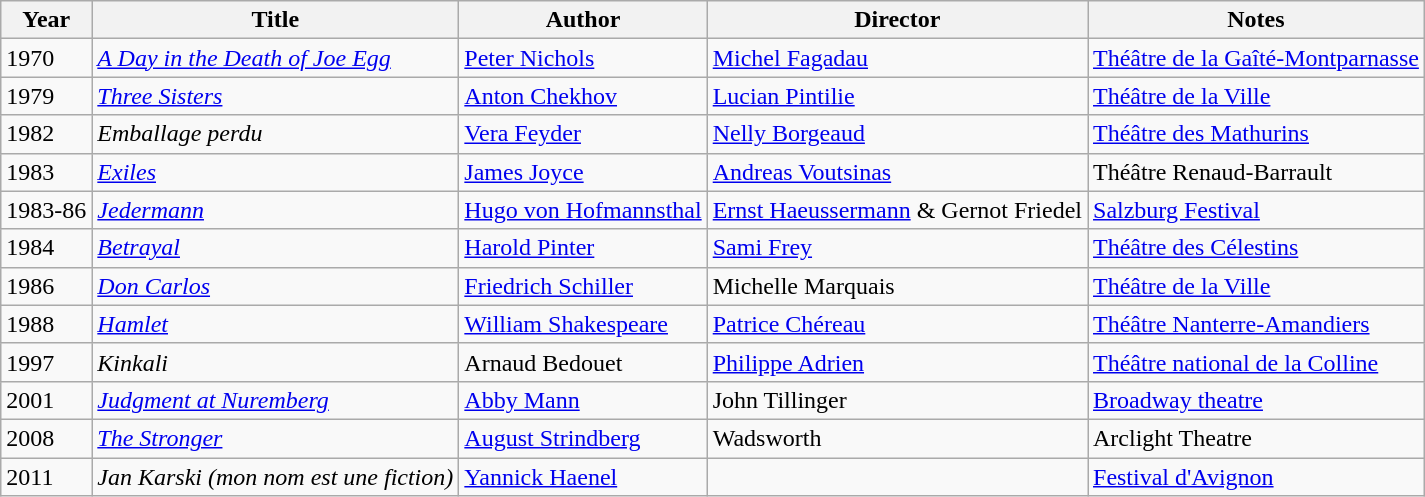<table class="wikitable">
<tr>
<th>Year</th>
<th>Title</th>
<th>Author</th>
<th>Director</th>
<th>Notes</th>
</tr>
<tr>
<td>1970</td>
<td><em><a href='#'>A Day in the Death of Joe Egg</a></em></td>
<td><a href='#'>Peter Nichols</a></td>
<td><a href='#'>Michel Fagadau</a></td>
<td><a href='#'>Théâtre de la Gaîté-Montparnasse</a></td>
</tr>
<tr>
<td>1979</td>
<td><em><a href='#'>Three Sisters</a></em></td>
<td><a href='#'>Anton Chekhov</a></td>
<td><a href='#'>Lucian Pintilie</a></td>
<td><a href='#'>Théâtre de la Ville</a></td>
</tr>
<tr>
<td>1982</td>
<td><em>Emballage perdu</em></td>
<td><a href='#'>Vera Feyder</a></td>
<td><a href='#'>Nelly Borgeaud</a></td>
<td><a href='#'>Théâtre des Mathurins</a></td>
</tr>
<tr>
<td>1983</td>
<td><em><a href='#'>Exiles</a></em></td>
<td><a href='#'>James Joyce</a></td>
<td><a href='#'>Andreas Voutsinas</a></td>
<td>Théâtre Renaud-Barrault</td>
</tr>
<tr>
<td>1983-86</td>
<td><em><a href='#'>Jedermann</a></em></td>
<td><a href='#'>Hugo von Hofmannsthal</a></td>
<td><a href='#'>Ernst Haeussermann</a> & Gernot Friedel</td>
<td><a href='#'>Salzburg Festival</a></td>
</tr>
<tr>
<td>1984</td>
<td><em><a href='#'>Betrayal</a></em></td>
<td><a href='#'>Harold Pinter</a></td>
<td><a href='#'>Sami Frey</a></td>
<td><a href='#'>Théâtre des Célestins</a></td>
</tr>
<tr>
<td>1986</td>
<td><em><a href='#'>Don Carlos</a></em></td>
<td><a href='#'>Friedrich Schiller</a></td>
<td>Michelle Marquais</td>
<td><a href='#'>Théâtre de la Ville</a></td>
</tr>
<tr>
<td>1988</td>
<td><em><a href='#'>Hamlet</a></em></td>
<td><a href='#'>William Shakespeare</a></td>
<td><a href='#'>Patrice Chéreau</a></td>
<td><a href='#'>Théâtre Nanterre-Amandiers</a></td>
</tr>
<tr>
<td>1997</td>
<td><em>Kinkali</em></td>
<td>Arnaud Bedouet</td>
<td><a href='#'>Philippe Adrien</a></td>
<td><a href='#'>Théâtre national de la Colline</a></td>
</tr>
<tr>
<td>2001</td>
<td><em><a href='#'>Judgment at Nuremberg</a></em></td>
<td><a href='#'>Abby Mann</a></td>
<td>John Tillinger</td>
<td><a href='#'>Broadway theatre</a></td>
</tr>
<tr>
<td>2008</td>
<td><em><a href='#'>The Stronger</a></em></td>
<td><a href='#'>August Strindberg</a></td>
<td>Wadsworth</td>
<td>Arclight Theatre</td>
</tr>
<tr>
<td>2011</td>
<td><em>Jan Karski (mon nom est une fiction)</em></td>
<td><a href='#'>Yannick Haenel</a></td>
<td></td>
<td><a href='#'>Festival d'Avignon</a></td>
</tr>
</table>
